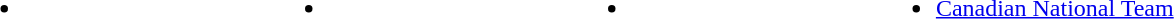<table>
<tr>
<td style="vertical-align:top; width:25%;"><br><ul><li></li></ul></td>
<td style="vertical-align:top; width:25%;"><br><ul><li></li></ul></td>
<td style="vertical-align:top; width:25%;"><br><ul><li></li></ul></td>
<td style="vertical-align:top; width:25%;"><br><ul><li><a href='#'>Canadian National Team</a></li></ul></td>
</tr>
</table>
